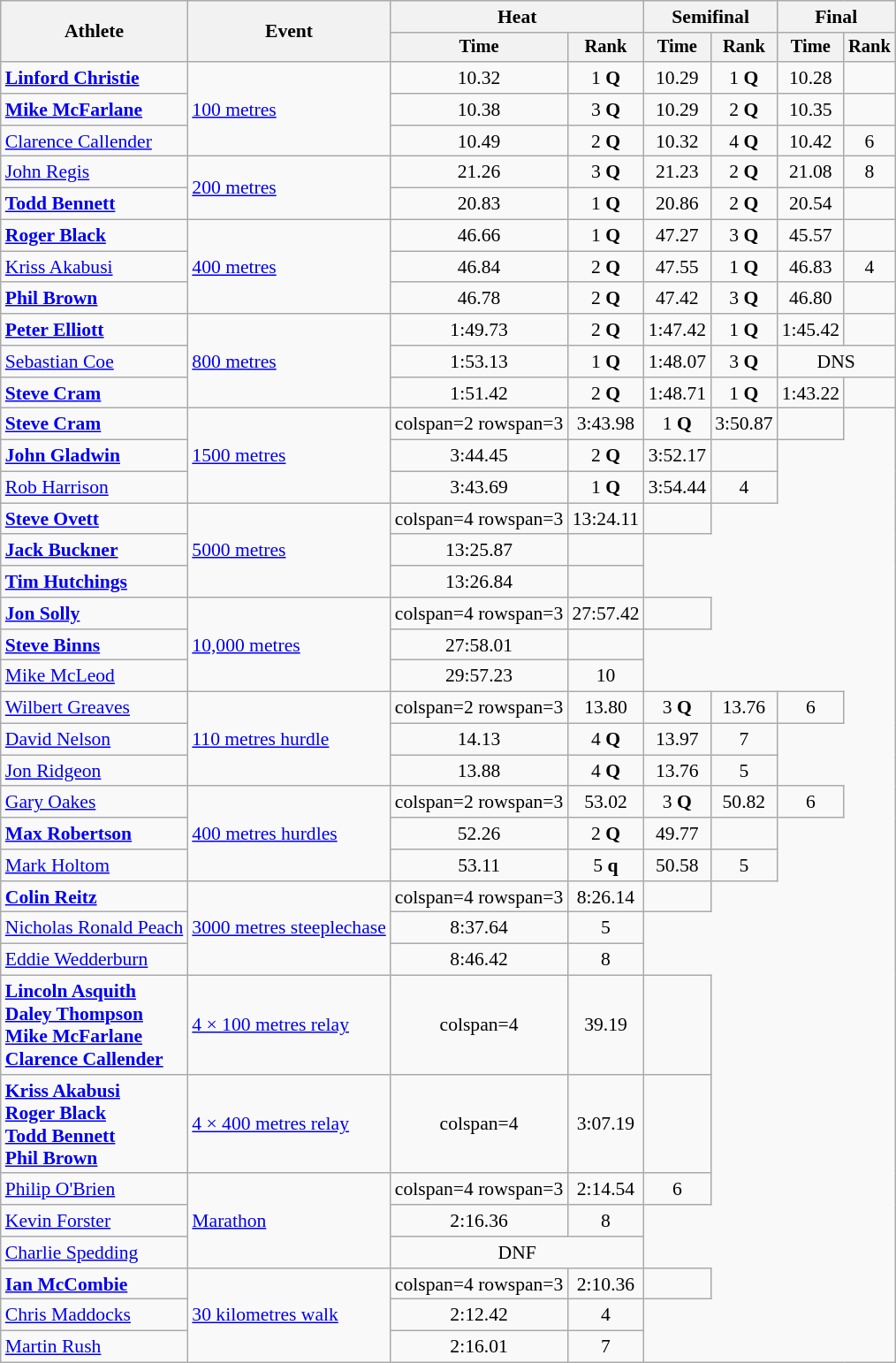<table class="wikitable" style="font-size:90%">
<tr>
<th rowspan="2">Athlete</th>
<th rowspan="2">Event</th>
<th colspan="2">Heat</th>
<th colspan="2">Semifinal</th>
<th colspan="2">Final</th>
</tr>
<tr style="font-size:95%">
<th>Time</th>
<th>Rank</th>
<th>Time</th>
<th>Rank</th>
<th>Time</th>
<th>Rank</th>
</tr>
<tr align=center>
<td align=left><strong><a href='#'>Linford Christie</a></strong></td>
<td align=left rowspan=3><a href='#'>100 metres</a></td>
<td>10.32</td>
<td>1 <strong>Q</strong></td>
<td>10.29</td>
<td>1 <strong>Q</strong></td>
<td>10.28</td>
<td></td>
</tr>
<tr align=center>
<td align=left><strong><a href='#'>Mike McFarlane</a></strong></td>
<td>10.38</td>
<td>3 <strong>Q</strong></td>
<td>10.29</td>
<td>2 <strong>Q</strong></td>
<td>10.35</td>
<td></td>
</tr>
<tr align=center>
<td align=left><a href='#'>Clarence Callender</a></td>
<td>10.49</td>
<td>2 <strong>Q</strong></td>
<td>10.32</td>
<td>4 <strong>Q</strong></td>
<td>10.42</td>
<td>6</td>
</tr>
<tr align=center>
<td align=left><a href='#'>John Regis</a></td>
<td align=left rowspan=2><a href='#'>200 metres</a></td>
<td>21.26</td>
<td>3 <strong>Q</strong></td>
<td>21.23</td>
<td>2 <strong>Q</strong></td>
<td>21.08</td>
<td>8</td>
</tr>
<tr align=center>
<td align=left><strong><a href='#'>Todd Bennett</a></strong></td>
<td>20.83</td>
<td>1 <strong>Q</strong></td>
<td>20.86</td>
<td>2 <strong>Q</strong></td>
<td>20.54</td>
<td></td>
</tr>
<tr align=center>
<td align=left><strong><a href='#'>Roger Black</a></strong></td>
<td align=left rowspan=3><a href='#'>400 metres</a></td>
<td>46.66</td>
<td>1 <strong>Q</strong></td>
<td>47.27</td>
<td>3 <strong>Q</strong></td>
<td>45.57</td>
<td></td>
</tr>
<tr align=center>
<td align=left><a href='#'>Kriss Akabusi</a></td>
<td>46.84</td>
<td>2 <strong>Q</strong></td>
<td>47.55</td>
<td>1 <strong>Q</strong></td>
<td>46.83</td>
<td>4</td>
</tr>
<tr align=center>
<td align=left><strong><a href='#'>Phil Brown</a></strong></td>
<td>46.78</td>
<td>2 <strong>Q</strong></td>
<td>47.42</td>
<td>3 <strong>Q</strong></td>
<td>46.80</td>
<td></td>
</tr>
<tr align=center>
<td align=left><strong><a href='#'>Peter Elliott</a></strong></td>
<td align=left rowspan=3><a href='#'>800 metres</a></td>
<td>1:49.73</td>
<td>2 <strong>Q</strong></td>
<td>1:47.42</td>
<td>1 <strong>Q</strong></td>
<td>1:45.42</td>
<td></td>
</tr>
<tr align=center>
<td align=left><a href='#'>Sebastian Coe</a></td>
<td>1:53.13</td>
<td>1 <strong>Q</strong></td>
<td>1:48.07</td>
<td>3 <strong>Q</strong></td>
<td colspan=2>DNS</td>
</tr>
<tr align=center>
<td align=left><strong><a href='#'>Steve Cram</a></strong></td>
<td>1:51.42</td>
<td>2 <strong>Q</strong></td>
<td>1:48.71</td>
<td>1 <strong>Q</strong></td>
<td>1:43.22</td>
<td></td>
</tr>
<tr align=center>
<td align=left><strong><a href='#'>Steve Cram</a></strong></td>
<td align=left rowspan=3><a href='#'>1500 metres</a></td>
<td>colspan=2 rowspan=3 </td>
<td>3:43.98</td>
<td>1 <strong>Q</strong></td>
<td>3:50.87</td>
<td></td>
</tr>
<tr align=center>
<td align=left><strong><a href='#'>John Gladwin</a></strong></td>
<td>3:44.45</td>
<td>2 <strong>Q</strong></td>
<td>3:52.17</td>
<td></td>
</tr>
<tr align=center>
<td align=left><a href='#'>Rob Harrison</a></td>
<td>3:43.69</td>
<td>1 <strong>Q</strong></td>
<td>3:54.44</td>
<td>4</td>
</tr>
<tr align=center>
<td align=left><strong><a href='#'>Steve Ovett</a></strong></td>
<td align=left rowspan=3><a href='#'>5000 metres</a></td>
<td>colspan=4 rowspan=3 </td>
<td>13:24.11</td>
<td></td>
</tr>
<tr align=center>
<td align=left><strong><a href='#'>Jack Buckner</a></strong></td>
<td>13:25.87</td>
<td></td>
</tr>
<tr align=center>
<td align=left><strong><a href='#'>Tim Hutchings</a></strong></td>
<td>13:26.84</td>
<td></td>
</tr>
<tr align=center>
<td align=left><strong><a href='#'>Jon Solly</a></strong></td>
<td align=left rowspan=3><a href='#'>10,000 metres</a></td>
<td>colspan=4 rowspan=3 </td>
<td>27:57.42</td>
<td></td>
</tr>
<tr align=center>
<td align=left><strong><a href='#'>Steve Binns</a></strong></td>
<td>27:58.01</td>
<td></td>
</tr>
<tr align=center>
<td align=left><a href='#'>Mike McLeod</a></td>
<td>29:57.23</td>
<td>10</td>
</tr>
<tr align=center>
<td align=left><a href='#'>Wilbert Greaves</a></td>
<td align=left rowspan=3><a href='#'>110 metres hurdle</a></td>
<td>colspan=2 rowspan=3 </td>
<td>13.80</td>
<td>3 <strong>Q</strong></td>
<td>13.76</td>
<td>6</td>
</tr>
<tr align=center>
<td align=left><a href='#'>David Nelson</a></td>
<td>14.13</td>
<td>4 <strong>Q</strong></td>
<td>13.97</td>
<td>7</td>
</tr>
<tr align=center>
<td align=left><a href='#'>Jon Ridgeon</a></td>
<td>13.88</td>
<td>4 <strong>Q</strong></td>
<td>13.76</td>
<td>5</td>
</tr>
<tr align=center>
<td align=left><a href='#'>Gary Oakes</a></td>
<td align=left rowspan=3><a href='#'>400 metres hurdles</a></td>
<td>colspan=2 rowspan=3 </td>
<td>53.02</td>
<td>3 <strong>Q</strong></td>
<td>50.82</td>
<td>6</td>
</tr>
<tr align=center>
<td align=left><strong><a href='#'>Max Robertson</a></strong></td>
<td>52.26</td>
<td>2 <strong>Q</strong></td>
<td>49.77</td>
<td></td>
</tr>
<tr align=center>
<td align=left><a href='#'>Mark Holtom</a></td>
<td>53.11</td>
<td>5 <strong>q</strong></td>
<td>50.58</td>
<td>5</td>
</tr>
<tr align=center>
<td align=left><strong><a href='#'>Colin Reitz</a></strong></td>
<td align=left rowspan=3><a href='#'>3000 metres steeplechase</a></td>
<td>colspan=4 rowspan=3 </td>
<td>8:26.14</td>
<td></td>
</tr>
<tr align=center>
<td align=left><a href='#'>Nicholas Ronald Peach</a></td>
<td>8:37.64</td>
<td>5</td>
</tr>
<tr align=center>
<td align=left><a href='#'>Eddie Wedderburn</a></td>
<td>8:46.42</td>
<td>8</td>
</tr>
<tr align=center>
<td align=left><strong><a href='#'>Lincoln Asquith</a></strong><br><strong><a href='#'>Daley Thompson</a></strong><br><strong><a href='#'>Mike McFarlane</a></strong><br><strong><a href='#'>Clarence Callender</a></strong></td>
<td align=left><a href='#'>4 × 100 metres relay</a></td>
<td>colspan=4 </td>
<td>39.19</td>
<td></td>
</tr>
<tr align=center>
<td align=left><strong><a href='#'>Kriss Akabusi</a></strong><br><strong><a href='#'>Roger Black</a></strong><br><strong><a href='#'>Todd Bennett</a></strong><br><strong><a href='#'>Phil Brown</a></strong></td>
<td align=left><a href='#'>4 × 400 metres relay</a></td>
<td>colspan=4 </td>
<td>3:07.19</td>
<td></td>
</tr>
<tr align=center>
<td align=left><a href='#'>Philip O'Brien</a></td>
<td align=left rowspan=3><a href='#'>Marathon</a></td>
<td>colspan=4 rowspan=3 </td>
<td>2:14.54</td>
<td>6</td>
</tr>
<tr align=center>
<td align=left><a href='#'>Kevin Forster</a></td>
<td>2:16.36</td>
<td>8</td>
</tr>
<tr align=center>
<td align=left><a href='#'>Charlie Spedding</a></td>
<td colspan=2>DNF</td>
</tr>
<tr align=center>
<td align=left><strong><a href='#'>Ian McCombie</a></strong></td>
<td align=left rowspan=3><a href='#'>30 kilometres walk</a></td>
<td>colspan=4 rowspan=3 </td>
<td>2:10.36</td>
<td></td>
</tr>
<tr align=center>
<td align=left><a href='#'>Chris Maddocks</a></td>
<td>2:12.42</td>
<td>4</td>
</tr>
<tr align=center>
<td align=left><a href='#'>Martin Rush</a></td>
<td>2:16.01</td>
<td>7</td>
</tr>
</table>
